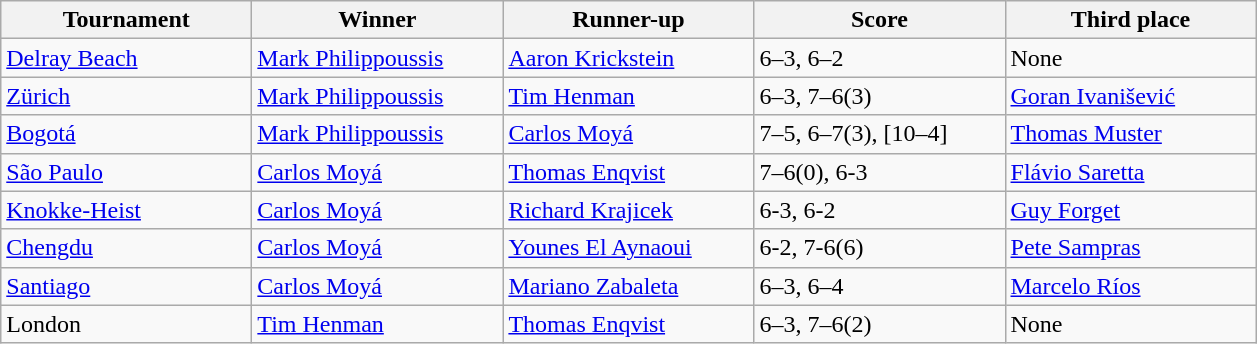<table class="wikitable">
<tr>
<th style="width:160px">Tournament</th>
<th style="width:160px">Winner</th>
<th style="width:160px">Runner-up</th>
<th style="width:160px" class="unsortable">Score</th>
<th style="width:160px">Third place</th>
</tr>
<tr>
<td><a href='#'>Delray Beach</a></td>
<td>  <a href='#'>Mark Philippoussis</a></td>
<td>  <a href='#'>Aaron Krickstein</a></td>
<td>6–3, 6–2</td>
<td>None</td>
</tr>
<tr>
<td><a href='#'>Zürich</a></td>
<td> <a href='#'>Mark Philippoussis</a></td>
<td> <a href='#'>Tim Henman</a></td>
<td>6–3, 7–6(3)</td>
<td> <a href='#'>Goran Ivanišević</a></td>
</tr>
<tr>
<td><a href='#'>Bogotá</a></td>
<td> <a href='#'>Mark Philippoussis</a></td>
<td> <a href='#'>Carlos Moyá</a></td>
<td>7–5, 6–7(3), [10–4]</td>
<td> <a href='#'>Thomas Muster</a></td>
</tr>
<tr>
<td><a href='#'>São Paulo</a></td>
<td> <a href='#'>Carlos Moyá</a></td>
<td> <a href='#'>Thomas Enqvist</a></td>
<td>7–6(0), 6-3</td>
<td> <a href='#'>Flávio Saretta</a></td>
</tr>
<tr>
<td><a href='#'>Knokke-Heist</a></td>
<td> <a href='#'>Carlos Moyá</a></td>
<td> <a href='#'>Richard Krajicek</a></td>
<td>6-3, 6-2</td>
<td> <a href='#'>Guy Forget</a></td>
</tr>
<tr>
<td><a href='#'>Chengdu</a></td>
<td> <a href='#'>Carlos Moyá</a></td>
<td> <a href='#'>Younes El Aynaoui</a></td>
<td>6-2, 7-6(6)</td>
<td> <a href='#'>Pete Sampras</a></td>
</tr>
<tr>
<td><a href='#'>Santiago</a></td>
<td> <a href='#'>Carlos Moyá</a></td>
<td> <a href='#'>Mariano Zabaleta</a></td>
<td>6–3, 6–4</td>
<td> <a href='#'>Marcelo Ríos</a></td>
</tr>
<tr>
<td>London</td>
<td> <a href='#'>Tim Henman</a></td>
<td>  <a href='#'>Thomas Enqvist</a></td>
<td>6–3, 7–6(2)</td>
<td>None</td>
</tr>
</table>
